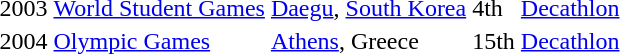<table>
<tr>
<td>2003</td>
<td><a href='#'>World Student Games</a></td>
<td><a href='#'>Daegu</a>, <a href='#'>South Korea</a></td>
<td>4th</td>
<td><a href='#'>Decathlon</a></td>
</tr>
<tr>
<td>2004</td>
<td><a href='#'>Olympic Games</a></td>
<td><a href='#'>Athens</a>, Greece</td>
<td>15th</td>
<td><a href='#'>Decathlon</a></td>
</tr>
</table>
